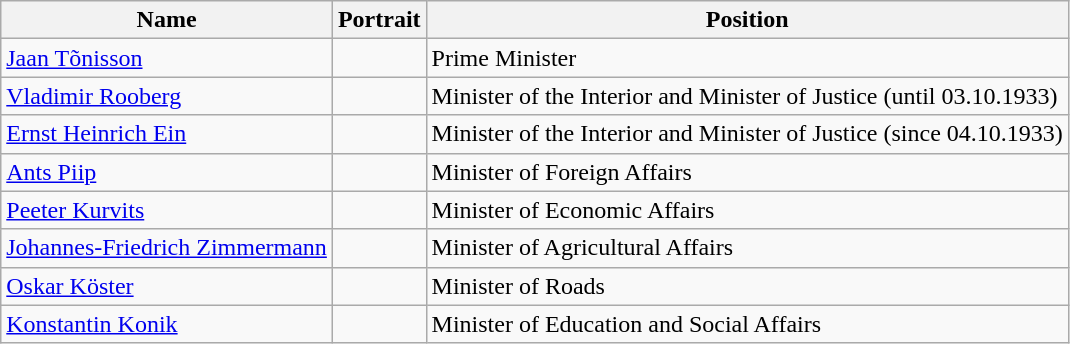<table class="wikitable">
<tr>
<th>Name</th>
<th>Portrait</th>
<th>Position</th>
</tr>
<tr>
<td><a href='#'>Jaan Tõnisson</a></td>
<td></td>
<td>Prime Minister</td>
</tr>
<tr>
<td><a href='#'>Vladimir Rooberg</a></td>
<td></td>
<td>Minister of the Interior and Minister of Justice (until 03.10.1933)</td>
</tr>
<tr>
<td><a href='#'>Ernst Heinrich Ein</a></td>
<td></td>
<td>Minister of the Interior and Minister of Justice (since 04.10.1933)</td>
</tr>
<tr>
<td><a href='#'>Ants Piip</a></td>
<td></td>
<td>Minister of Foreign Affairs</td>
</tr>
<tr>
<td><a href='#'>Peeter Kurvits</a></td>
<td></td>
<td>Minister of Economic Affairs</td>
</tr>
<tr>
<td><a href='#'>Johannes-Friedrich Zimmermann</a></td>
<td></td>
<td>Minister of Agricultural Affairs</td>
</tr>
<tr>
<td><a href='#'>Oskar Köster</a></td>
<td></td>
<td>Minister of Roads</td>
</tr>
<tr>
<td><a href='#'>Konstantin Konik</a></td>
<td></td>
<td>Minister of Education and Social Affairs</td>
</tr>
</table>
